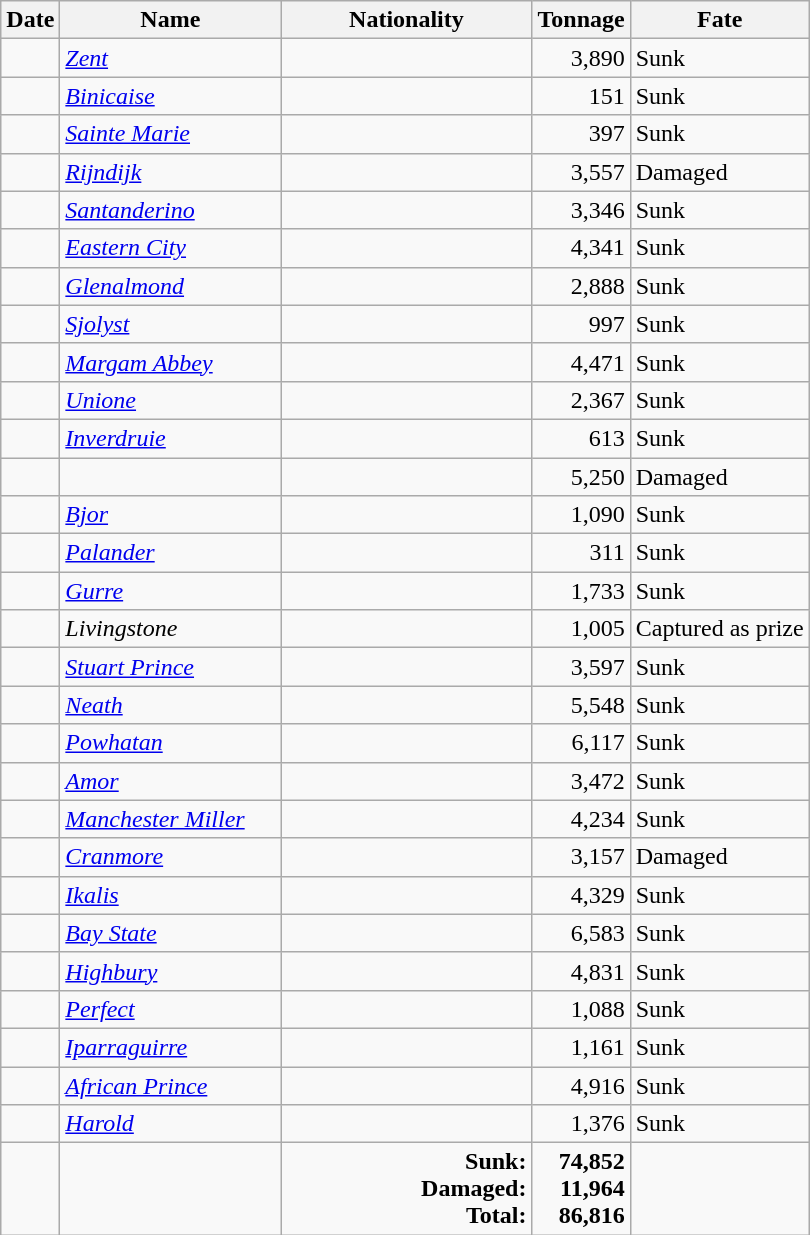<table class="wikitable sortable" style="margin: 1em auto 1em auto;">
<tr>
<th>Date</th>
<th width="140px">Name</th>
<th width="160px">Nationality</th>
<th> Tonnage</th>
<th>Fate</th>
</tr>
<tr>
<td align="right"></td>
<td align="left"><a href='#'><em>Zent</em></a></td>
<td align="left"></td>
<td align="right">3,890</td>
<td align="left">Sunk</td>
</tr>
<tr>
<td align="right"></td>
<td align="left"><a href='#'><em>Binicaise</em></a></td>
<td align="left"></td>
<td align="right">151</td>
<td align="left">Sunk</td>
</tr>
<tr>
<td align="right"></td>
<td align="left"><a href='#'><em>Sainte Marie</em></a></td>
<td align="left"></td>
<td align="right">397</td>
<td align="left">Sunk</td>
</tr>
<tr>
<td align="right"></td>
<td align="left"><a href='#'><em>Rijndijk</em></a></td>
<td align="left"></td>
<td align="right">3,557</td>
<td align="left">Damaged</td>
</tr>
<tr>
<td align="right"></td>
<td align="left"><a href='#'><em>Santanderino</em></a></td>
<td align="left"></td>
<td align="right">3,346</td>
<td align="left">Sunk</td>
</tr>
<tr>
<td align="right"></td>
<td align="left"><a href='#'><em>Eastern City</em></a></td>
<td align="left"></td>
<td align="right">4,341</td>
<td align="left">Sunk</td>
</tr>
<tr>
<td align="right"></td>
<td align="left"><a href='#'><em>Glenalmond</em></a></td>
<td align="left"></td>
<td align="right">2,888</td>
<td align="left">Sunk</td>
</tr>
<tr>
<td align="right"></td>
<td align="left"><a href='#'><em>Sjolyst</em></a></td>
<td align="left"></td>
<td align="right">997</td>
<td align="left">Sunk</td>
</tr>
<tr>
<td align="right"></td>
<td align="left"><a href='#'><em>Margam Abbey</em></a></td>
<td align="left"></td>
<td align="right">4,471</td>
<td align="left">Sunk</td>
</tr>
<tr>
<td align="right"></td>
<td align="left"><a href='#'><em>Unione</em></a></td>
<td align="left"></td>
<td align="right">2,367</td>
<td align="left">Sunk</td>
</tr>
<tr>
<td align="right"></td>
<td align="left"><a href='#'><em>Inverdruie</em></a></td>
<td align="left"></td>
<td align="right">613</td>
<td align="left">Sunk</td>
</tr>
<tr>
<td align="right"></td>
<td align="left"></td>
<td align="left"></td>
<td align="right">5,250</td>
<td align="left">Damaged</td>
</tr>
<tr>
<td align="right"></td>
<td align="left"><a href='#'><em>Bjor</em></a></td>
<td align="left"></td>
<td align="right">1,090</td>
<td align="left">Sunk</td>
</tr>
<tr>
<td align="right"></td>
<td align="left"><a href='#'><em>Palander</em></a></td>
<td align="left"></td>
<td align="right">311</td>
<td align="left">Sunk</td>
</tr>
<tr>
<td align="right"></td>
<td align="left"><a href='#'><em>Gurre</em></a></td>
<td align="left"></td>
<td align="right">1,733</td>
<td align="left">Sunk</td>
</tr>
<tr>
<td align="right"></td>
<td align="left"><em>Livingstone</em></td>
<td align="left"></td>
<td align="right">1,005</td>
<td align="left">Captured as prize</td>
</tr>
<tr>
<td align="right"></td>
<td align="left"><a href='#'><em>Stuart Prince</em></a></td>
<td align="left"></td>
<td align="right">3,597</td>
<td align="left">Sunk</td>
</tr>
<tr>
<td align="right"></td>
<td align="left"><a href='#'><em>Neath</em></a></td>
<td align="left"></td>
<td align="right">5,548</td>
<td align="left">Sunk</td>
</tr>
<tr>
<td align="right"></td>
<td align="left"><a href='#'><em>Powhatan</em></a></td>
<td align="left"></td>
<td align="right">6,117</td>
<td align="left">Sunk</td>
</tr>
<tr>
<td align="right"></td>
<td align="left"><a href='#'><em>Amor</em></a></td>
<td align="left"></td>
<td align="right">3,472</td>
<td align="left">Sunk</td>
</tr>
<tr>
<td align="right"></td>
<td align="left"><a href='#'><em>Manchester Miller</em></a></td>
<td align="left"></td>
<td align="right">4,234</td>
<td align="left">Sunk</td>
</tr>
<tr>
<td align="right"></td>
<td align="left"><a href='#'><em>Cranmore</em></a></td>
<td align="left"></td>
<td align="right">3,157</td>
<td align="left">Damaged</td>
</tr>
<tr>
<td align="right"></td>
<td align="left"><a href='#'><em>Ikalis</em></a></td>
<td align="left"></td>
<td align="right">4,329</td>
<td align="left">Sunk</td>
</tr>
<tr>
<td align="right"></td>
<td align="left"><a href='#'><em>Bay State</em></a></td>
<td align="left"></td>
<td align="right">6,583</td>
<td align="left">Sunk</td>
</tr>
<tr>
<td align="right"></td>
<td align="left"><a href='#'><em>Highbury</em></a></td>
<td align="left"></td>
<td align="right">4,831</td>
<td align="left">Sunk</td>
</tr>
<tr>
<td align="right"></td>
<td align="left"><a href='#'><em>Perfect</em></a></td>
<td align="left"></td>
<td align="right">1,088</td>
<td align="left">Sunk</td>
</tr>
<tr>
<td align="right"></td>
<td align="left"><a href='#'><em>Iparraguirre</em></a></td>
<td align="left"></td>
<td align="right">1,161</td>
<td align="left">Sunk</td>
</tr>
<tr>
<td align="right"></td>
<td align="left"><a href='#'><em>African Prince</em></a></td>
<td align="left"></td>
<td align="right">4,916</td>
<td align="left">Sunk</td>
</tr>
<tr>
<td align="right"></td>
<td align="left"><a href='#'><em>Harold</em></a></td>
<td align="left"></td>
<td align="right">1,376</td>
<td align="left">Sunk</td>
</tr>
<tr>
<td></td>
<td></td>
<td align=right><strong>Sunk:<br>Damaged:<br>Total:</strong></td>
<td align="right"><strong>74,852</strong><br><strong>11,964</strong><br><strong>86,816</strong></td>
<td></td>
</tr>
</table>
